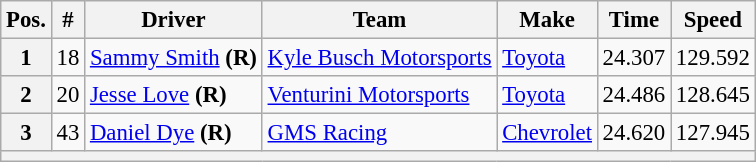<table class="wikitable" style="font-size:95%">
<tr>
<th>Pos.</th>
<th>#</th>
<th>Driver</th>
<th>Team</th>
<th>Make</th>
<th>Time</th>
<th>Speed</th>
</tr>
<tr>
<th>1</th>
<td>18</td>
<td><a href='#'>Sammy Smith</a> <strong>(R)</strong></td>
<td><a href='#'>Kyle Busch Motorsports</a></td>
<td><a href='#'>Toyota</a></td>
<td>24.307</td>
<td>129.592</td>
</tr>
<tr>
<th>2</th>
<td>20</td>
<td><a href='#'>Jesse Love</a> <strong>(R)</strong></td>
<td><a href='#'>Venturini Motorsports</a></td>
<td><a href='#'>Toyota</a></td>
<td>24.486</td>
<td>128.645</td>
</tr>
<tr>
<th>3</th>
<td>43</td>
<td><a href='#'>Daniel Dye</a> <strong>(R)</strong></td>
<td><a href='#'>GMS Racing</a></td>
<td><a href='#'>Chevrolet</a></td>
<td>24.620</td>
<td>127.945</td>
</tr>
<tr>
<th colspan="7"></th>
</tr>
</table>
